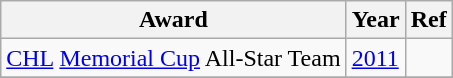<table class="wikitable">
<tr>
<th>Award</th>
<th>Year</th>
<th>Ref</th>
</tr>
<tr>
<td><a href='#'>CHL</a> <a href='#'>Memorial Cup</a> All-Star Team</td>
<td><a href='#'>2011</a></td>
<td></td>
</tr>
<tr>
</tr>
</table>
